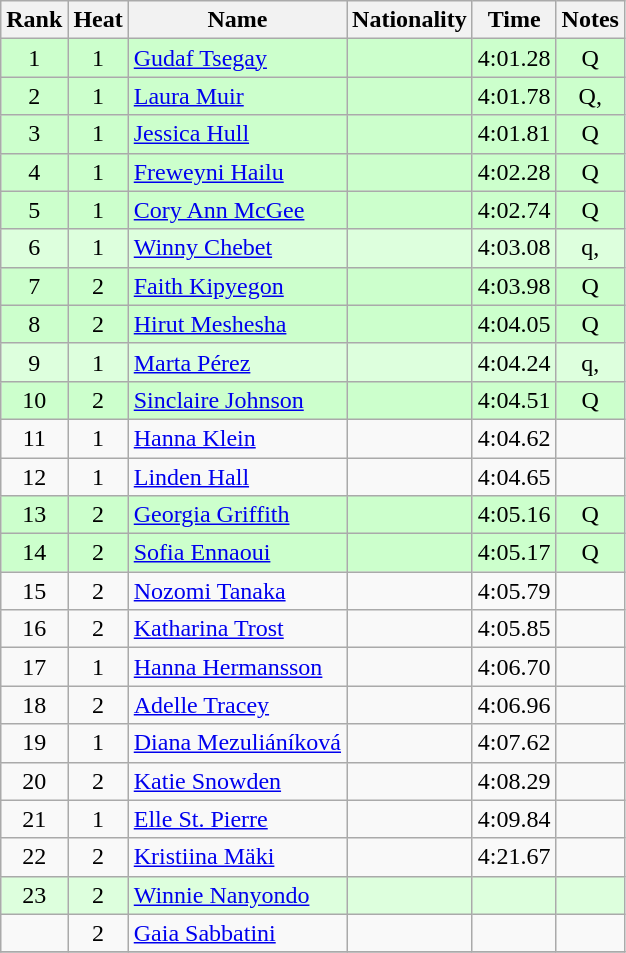<table class="wikitable sortable" style="text-align:center">
<tr>
<th>Rank</th>
<th>Heat</th>
<th>Name</th>
<th>Nationality</th>
<th>Time</th>
<th>Notes</th>
</tr>
<tr bgcolor=ccffcc>
<td>1</td>
<td>1</td>
<td align=left><a href='#'>Gudaf Tsegay</a></td>
<td align=left></td>
<td>4:01.28</td>
<td>Q</td>
</tr>
<tr bgcolor=ccffcc>
<td>2</td>
<td>1</td>
<td align=left><a href='#'>Laura Muir</a></td>
<td align=left></td>
<td>4:01.78</td>
<td>Q, </td>
</tr>
<tr bgcolor=ccffcc>
<td>3</td>
<td>1</td>
<td align=left><a href='#'>Jessica Hull</a></td>
<td align=left></td>
<td>4:01.81</td>
<td>Q</td>
</tr>
<tr bgcolor=ccffcc>
<td>4</td>
<td>1</td>
<td align=left><a href='#'>Freweyni Hailu</a></td>
<td align=left></td>
<td>4:02.28</td>
<td>Q</td>
</tr>
<tr bgcolor=ccffcc>
<td>5</td>
<td>1</td>
<td align=left><a href='#'>Cory Ann McGee</a></td>
<td align="left"></td>
<td>4:02.74</td>
<td>Q</td>
</tr>
<tr bgcolor=ddffdd>
<td>6</td>
<td>1</td>
<td align=left><a href='#'>Winny Chebet</a></td>
<td align=left></td>
<td>4:03.08</td>
<td>q, </td>
</tr>
<tr bgcolor=ccffcc>
<td>7</td>
<td>2</td>
<td align=left><a href='#'>Faith Kipyegon</a></td>
<td align=left></td>
<td>4:03.98</td>
<td>Q</td>
</tr>
<tr bgcolor=ccffcc>
<td>8</td>
<td>2</td>
<td align=left><a href='#'>Hirut Meshesha</a></td>
<td align=left></td>
<td>4:04.05</td>
<td>Q</td>
</tr>
<tr bgcolor=ddffdd>
<td>9</td>
<td>1</td>
<td align=left><a href='#'>Marta Pérez</a></td>
<td align=left></td>
<td>4:04.24</td>
<td>q, </td>
</tr>
<tr bgcolor=ccffcc>
<td>10</td>
<td>2</td>
<td align=left><a href='#'>Sinclaire Johnson</a></td>
<td align=left></td>
<td>4:04.51</td>
<td>Q</td>
</tr>
<tr>
<td>11</td>
<td>1</td>
<td align=left><a href='#'>Hanna Klein</a></td>
<td align=left></td>
<td>4:04.62</td>
<td></td>
</tr>
<tr>
<td>12</td>
<td>1</td>
<td align=left><a href='#'>Linden Hall</a></td>
<td align=left></td>
<td>4:04.65</td>
<td></td>
</tr>
<tr bgcolor=ccffcc>
<td>13</td>
<td>2</td>
<td align=left><a href='#'>Georgia Griffith</a></td>
<td align=left></td>
<td>4:05.16</td>
<td>Q</td>
</tr>
<tr bgcolor=ccffcc>
<td>14</td>
<td>2</td>
<td align=left><a href='#'>Sofia Ennaoui</a></td>
<td align=left></td>
<td>4:05.17</td>
<td>Q</td>
</tr>
<tr>
<td>15</td>
<td>2</td>
<td align=left><a href='#'>Nozomi Tanaka</a></td>
<td align=left></td>
<td>4:05.79</td>
<td></td>
</tr>
<tr>
<td>16</td>
<td>2</td>
<td align=left><a href='#'>Katharina Trost</a></td>
<td align=left></td>
<td>4:05.85</td>
<td></td>
</tr>
<tr>
<td>17</td>
<td>1</td>
<td align=left><a href='#'>Hanna Hermansson</a></td>
<td align=left></td>
<td>4:06.70</td>
<td></td>
</tr>
<tr>
<td>18</td>
<td>2</td>
<td align=left><a href='#'>Adelle Tracey</a></td>
<td align=left></td>
<td>4:06.96</td>
<td></td>
</tr>
<tr>
<td>19</td>
<td>1</td>
<td align=left><a href='#'>Diana Mezuliáníková</a></td>
<td align=left></td>
<td>4:07.62</td>
<td></td>
</tr>
<tr>
<td>20</td>
<td>2</td>
<td align=left><a href='#'>Katie Snowden</a></td>
<td align=left></td>
<td>4:08.29</td>
<td></td>
</tr>
<tr>
<td>21</td>
<td>1</td>
<td align=left><a href='#'>Elle St. Pierre</a></td>
<td align="left"></td>
<td>4:09.84</td>
<td></td>
</tr>
<tr>
<td>22</td>
<td>2</td>
<td align=left><a href='#'>Kristiina Mäki</a></td>
<td align=left></td>
<td>4:21.67</td>
<td></td>
</tr>
<tr bgcolor=ddffdd>
<td>23</td>
<td>2</td>
<td align=left><a href='#'>Winnie Nanyondo</a></td>
<td align=left></td>
<td></td>
<td></td>
</tr>
<tr>
<td></td>
<td>2</td>
<td align=left><a href='#'>Gaia Sabbatini</a></td>
<td align=left></td>
<td></td>
<td></td>
</tr>
<tr>
</tr>
</table>
